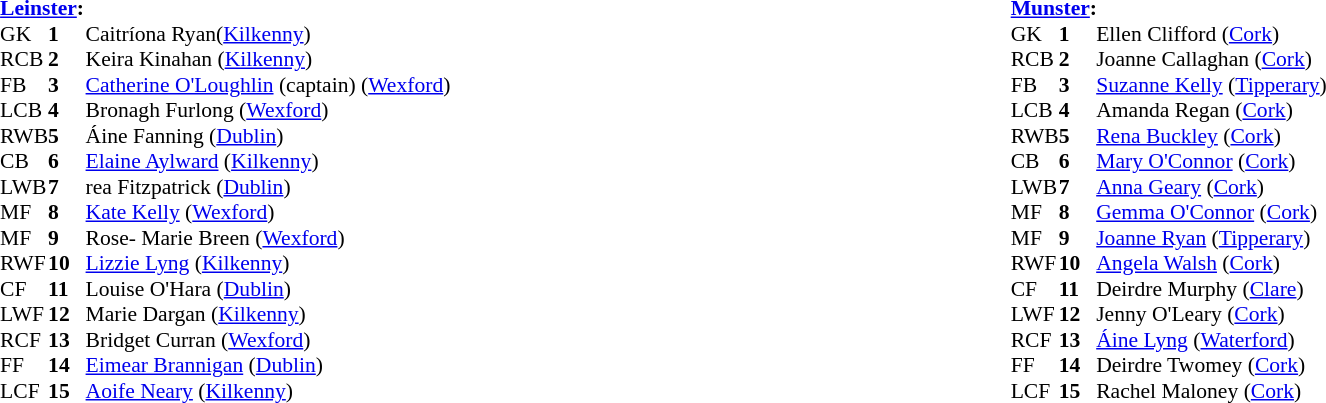<table width="100%">
<tr>
<td valign="top"></td>
<td valign="top" width="50%"><br><table style="font-size: 90%" cellspacing="0" cellpadding="0" align=center>
<tr>
<td colspan="4"><strong><a href='#'>Leinster</a>:</strong></td>
</tr>
<tr>
<th width="25"></th>
<th width="25"></th>
</tr>
<tr>
<td>GK</td>
<td><strong>1</strong></td>
<td>Caitríona Ryan(<a href='#'>Kilkenny</a>)</td>
</tr>
<tr>
<td>RCB</td>
<td><strong>2</strong></td>
<td>Keira Kinahan (<a href='#'>Kilkenny</a>)</td>
</tr>
<tr>
<td>FB</td>
<td><strong>3</strong></td>
<td><a href='#'>Catherine O'Loughlin</a> (captain) (<a href='#'>Wexford</a>)</td>
</tr>
<tr>
<td>LCB</td>
<td><strong>4</strong></td>
<td>Bronagh Furlong (<a href='#'>Wexford</a>)</td>
</tr>
<tr>
<td>RWB</td>
<td><strong>5</strong></td>
<td>Áine Fanning (<a href='#'>Dublin</a>)</td>
</tr>
<tr>
<td>CB</td>
<td><strong>6</strong></td>
<td><a href='#'>Elaine Aylward</a> (<a href='#'>Kilkenny</a>)</td>
</tr>
<tr>
<td>LWB</td>
<td><strong>7</strong></td>
<td>rea Fitzpatrick (<a href='#'>Dublin</a>)</td>
</tr>
<tr>
<td>MF</td>
<td><strong>8</strong></td>
<td><a href='#'>Kate Kelly</a> (<a href='#'>Wexford</a>)</td>
</tr>
<tr>
<td>MF</td>
<td><strong>9</strong></td>
<td>Rose- Marie Breen (<a href='#'>Wexford</a>)</td>
</tr>
<tr>
<td>RWF</td>
<td><strong>10</strong></td>
<td><a href='#'>Lizzie Lyng</a> (<a href='#'>Kilkenny</a>)</td>
</tr>
<tr>
<td>CF</td>
<td><strong>11</strong></td>
<td>Louise O'Hara (<a href='#'>Dublin</a>)</td>
</tr>
<tr>
<td>LWF</td>
<td><strong>12</strong></td>
<td>Marie Dargan (<a href='#'>Kilkenny</a>)</td>
</tr>
<tr>
<td>RCF</td>
<td><strong>13</strong></td>
<td>Bridget Curran (<a href='#'>Wexford</a>)</td>
</tr>
<tr>
<td>FF</td>
<td><strong>14</strong></td>
<td><a href='#'>Eimear Brannigan</a> (<a href='#'>Dublin</a>)</td>
</tr>
<tr>
<td>LCF</td>
<td><strong>15</strong></td>
<td><a href='#'>Aoife Neary</a> (<a href='#'>Kilkenny</a>)</td>
</tr>
<tr>
</tr>
</table>
</td>
<td valign="top" width="50%"><br><table style="font-size: 90%" cellspacing="0" cellpadding="0" align=center>
<tr>
<td colspan="4"><strong><a href='#'>Munster</a>:</strong></td>
</tr>
<tr>
<th width="25"></th>
<th width="25"></th>
</tr>
<tr>
<td>GK</td>
<td><strong>1</strong></td>
<td>Ellen Clifford (<a href='#'>Cork</a>)</td>
</tr>
<tr>
<td>RCB</td>
<td><strong>2</strong></td>
<td>Joanne Callaghan (<a href='#'>Cork</a>)</td>
</tr>
<tr>
<td>FB</td>
<td><strong>3</strong></td>
<td><a href='#'>Suzanne Kelly</a> (<a href='#'>Tipperary</a>)</td>
</tr>
<tr>
<td>LCB</td>
<td><strong>4</strong></td>
<td>Amanda Regan (<a href='#'>Cork</a>)</td>
</tr>
<tr>
<td>RWB</td>
<td><strong>5</strong></td>
<td><a href='#'>Rena Buckley</a> (<a href='#'>Cork</a>)</td>
</tr>
<tr>
<td>CB</td>
<td><strong>6</strong></td>
<td><a href='#'>Mary O'Connor</a> (<a href='#'>Cork</a>)</td>
</tr>
<tr>
<td>LWB</td>
<td><strong>7</strong></td>
<td><a href='#'>Anna Geary</a> (<a href='#'>Cork</a>)</td>
</tr>
<tr>
<td>MF</td>
<td><strong>8</strong></td>
<td><a href='#'>Gemma O'Connor</a> (<a href='#'>Cork</a>)</td>
</tr>
<tr>
<td>MF</td>
<td><strong>9</strong></td>
<td><a href='#'>Joanne Ryan</a> (<a href='#'>Tipperary</a>)</td>
</tr>
<tr>
<td>RWF</td>
<td><strong>10</strong></td>
<td><a href='#'>Angela Walsh</a> (<a href='#'>Cork</a>)</td>
</tr>
<tr>
<td>CF</td>
<td><strong>11</strong></td>
<td>Deirdre Murphy (<a href='#'>Clare</a>)</td>
</tr>
<tr>
<td>LWF</td>
<td><strong>12</strong></td>
<td>Jenny O'Leary (<a href='#'>Cork</a>)</td>
</tr>
<tr>
<td>RCF</td>
<td><strong>13</strong></td>
<td><a href='#'>Áine Lyng</a> (<a href='#'>Waterford</a>)</td>
</tr>
<tr>
<td>FF</td>
<td><strong>14</strong></td>
<td>Deirdre Twomey (<a href='#'>Cork</a>)</td>
</tr>
<tr>
<td>LCF</td>
<td><strong>15</strong></td>
<td>Rachel Maloney (<a href='#'>Cork</a>)</td>
</tr>
<tr>
</tr>
</table>
</td>
</tr>
</table>
